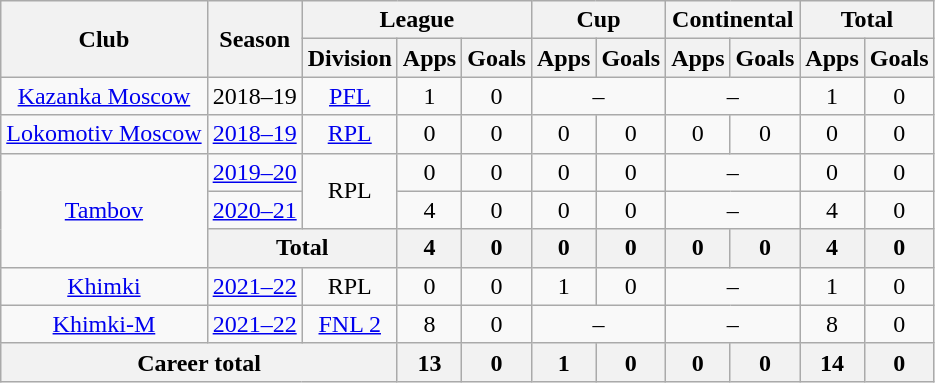<table class="wikitable" style="text-align: center;">
<tr>
<th rowspan=2>Club</th>
<th rowspan=2>Season</th>
<th colspan=3>League</th>
<th colspan=2>Cup</th>
<th colspan=2>Continental</th>
<th colspan=2>Total</th>
</tr>
<tr>
<th>Division</th>
<th>Apps</th>
<th>Goals</th>
<th>Apps</th>
<th>Goals</th>
<th>Apps</th>
<th>Goals</th>
<th>Apps</th>
<th>Goals</th>
</tr>
<tr>
<td><a href='#'>Kazanka Moscow</a></td>
<td>2018–19</td>
<td><a href='#'>PFL</a></td>
<td>1</td>
<td>0</td>
<td colspan=2>–</td>
<td colspan=2>–</td>
<td>1</td>
<td>0</td>
</tr>
<tr>
<td><a href='#'>Lokomotiv Moscow</a></td>
<td><a href='#'>2018–19</a></td>
<td><a href='#'>RPL</a></td>
<td>0</td>
<td>0</td>
<td>0</td>
<td>0</td>
<td>0</td>
<td>0</td>
<td>0</td>
<td>0</td>
</tr>
<tr>
<td rowspan="3"><a href='#'>Tambov</a></td>
<td><a href='#'>2019–20</a></td>
<td rowspan="2">RPL</td>
<td>0</td>
<td>0</td>
<td>0</td>
<td>0</td>
<td colspan=2>–</td>
<td>0</td>
<td>0</td>
</tr>
<tr>
<td><a href='#'>2020–21</a></td>
<td>4</td>
<td>0</td>
<td>0</td>
<td>0</td>
<td colspan=2>–</td>
<td>4</td>
<td>0</td>
</tr>
<tr>
<th colspan=2>Total</th>
<th>4</th>
<th>0</th>
<th>0</th>
<th>0</th>
<th>0</th>
<th>0</th>
<th>4</th>
<th>0</th>
</tr>
<tr>
<td><a href='#'>Khimki</a></td>
<td><a href='#'>2021–22</a></td>
<td>RPL</td>
<td>0</td>
<td>0</td>
<td>1</td>
<td>0</td>
<td colspan=2>–</td>
<td>1</td>
<td>0</td>
</tr>
<tr>
<td><a href='#'>Khimki-M</a></td>
<td><a href='#'>2021–22</a></td>
<td><a href='#'>FNL 2</a></td>
<td>8</td>
<td>0</td>
<td colspan=2>–</td>
<td colspan=2>–</td>
<td>8</td>
<td>0</td>
</tr>
<tr>
<th colspan=3>Career total</th>
<th>13</th>
<th>0</th>
<th>1</th>
<th>0</th>
<th>0</th>
<th>0</th>
<th>14</th>
<th>0</th>
</tr>
</table>
